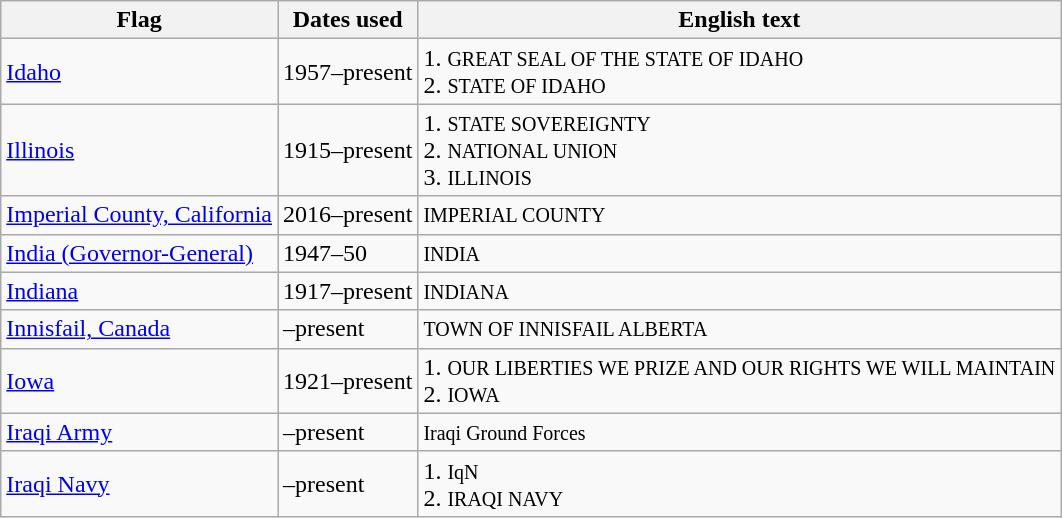<table class="wikitable sortable">
<tr>
<th>Flag</th>
<th>Dates used</th>
<th>English text</th>
</tr>
<tr>
<td> <a href='#'>Idaho</a></td>
<td>1957–present</td>
<td>1. <small>GREAT SEAL OF THE STATE OF IDAHO</small><br>2. <small>STATE OF IDAHO</small></td>
</tr>
<tr>
<td> <a href='#'>Illinois</a></td>
<td>1915–present</td>
<td>1. <small>STATE SOVEREIGNTY</small><br>2. <small>NATIONAL UNION</small><br>3. <small>ILLINOIS</small></td>
</tr>
<tr>
<td> <a href='#'>Imperial County, California</a></td>
<td>2016–present</td>
<td><small>IMPERIAL COUNTY</small></td>
</tr>
<tr>
<td> <a href='#'>India (Governor-General)</a></td>
<td>1947–50</td>
<td><small>INDIA</small></td>
</tr>
<tr>
<td> <a href='#'>Indiana</a></td>
<td>1917–present</td>
<td><small>INDIANA</small></td>
</tr>
<tr>
<td> <a href='#'>Innisfail, Canada</a></td>
<td>–present</td>
<td><small>TOWN OF INNISFAIL ALBERTA</small></td>
</tr>
<tr>
<td> <a href='#'>Iowa</a></td>
<td>1921–present</td>
<td>1. <small>OUR LIBERTIES WE PRIZE AND OUR RIGHTS WE WILL MAINTAIN</small><br>2. <small>IOWA</small></td>
</tr>
<tr>
<td> <a href='#'>Iraqi Army</a></td>
<td>–present</td>
<td><small>Iraqi Ground Forces</small></td>
</tr>
<tr>
<td> <a href='#'>Iraqi Navy</a></td>
<td>–present</td>
<td>1. <small>IqN</small><br>2. <small>IRAQI NAVY</small></td>
</tr>
</table>
